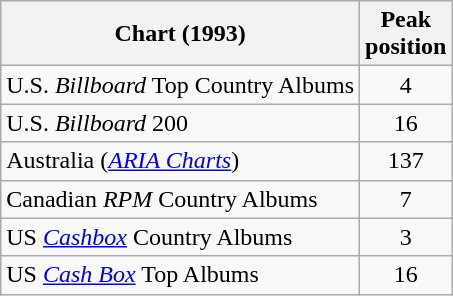<table class="wikitable sortable plainrowheaders">
<tr>
<th>Chart (1993)</th>
<th>Peak<br>position</th>
</tr>
<tr>
<td>U.S. <em>Billboard</em> Top Country Albums</td>
<td style="text-align:center;">4</td>
</tr>
<tr>
<td>U.S. <em>Billboard</em> 200</td>
<td style="text-align:center;">16</td>
</tr>
<tr>
<td>Australia (<em><a href='#'>ARIA Charts</a></em>)</td>
<td align="center">137</td>
</tr>
<tr>
<td>Canadian <em>RPM</em> Country Albums</td>
<td style="text-align:center;">7</td>
</tr>
<tr>
<td>US <em><a href='#'>Cashbox</a></em> Country Albums</td>
<td align="center">3</td>
</tr>
<tr>
<td>US <em><a href='#'>Cash Box</a></em> Top Albums </td>
<td align="center">16</td>
</tr>
</table>
